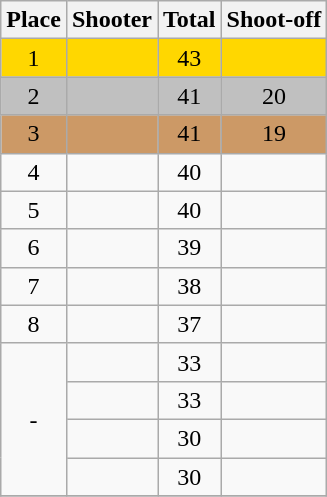<table class=wikitable style="text-align:center">
<tr>
<th>Place</th>
<th>Shooter</th>
<th>Total</th>
<th>Shoot-off</th>
</tr>
<tr align=center bgcolor=gold>
<td>1</td>
<td align=left></td>
<td>43</td>
<td></td>
</tr>
<tr align=center bgcolor=silver>
<td>2</td>
<td align=left></td>
<td>41</td>
<td>20</td>
</tr>
<tr align=center bgcolor=cc9966>
<td>3</td>
<td align=left></td>
<td>41</td>
<td>19</td>
</tr>
<tr>
<td>4</td>
<td align=left></td>
<td>40</td>
<td></td>
</tr>
<tr>
<td>5</td>
<td align=left></td>
<td>40</td>
<td></td>
</tr>
<tr>
<td>6</td>
<td align=left></td>
<td>39</td>
<td></td>
</tr>
<tr>
<td>7</td>
<td align=left></td>
<td>38</td>
<td></td>
</tr>
<tr>
<td>8</td>
<td align=left></td>
<td>37</td>
<td></td>
</tr>
<tr>
<td rowspan=4>-</td>
<td align=left></td>
<td>33</td>
<td></td>
</tr>
<tr>
<td align=left></td>
<td>33</td>
<td></td>
</tr>
<tr>
<td align=left></td>
<td>30</td>
<td></td>
</tr>
<tr>
<td align=left></td>
<td>30</td>
<td></td>
</tr>
<tr>
</tr>
</table>
